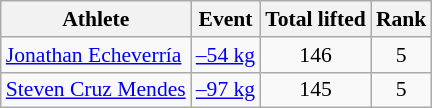<table class="wikitable" style="font-size:90%">
<tr>
<th>Athlete</th>
<th>Event</th>
<th>Total lifted</th>
<th>Rank</th>
</tr>
<tr align=center>
<td align=left><a href='#'>Jonathan Echeverría</a></td>
<td align=left><a href='#'>–54 kg</a></td>
<td>146</td>
<td>5</td>
</tr>
<tr align=center>
<td align=left><a href='#'>Steven Cruz Mendes</a></td>
<td align=left><a href='#'>–97 kg</a></td>
<td>145</td>
<td>5</td>
</tr>
</table>
